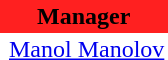<table class="toccolours" border="0" cellpadding="2" cellspacing="0" align="left" style="margin:0.5em;">
<tr>
<th colspan="2" align="center" bgcolor="#FF2020"><span>Manager</span></th>
</tr>
<tr>
<td></td>
<td> <a href='#'>Manol Manolov</a></td>
</tr>
</table>
